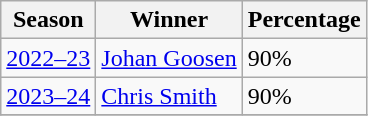<table class="wikitable sortable">
<tr>
<th>Season</th>
<th>Winner</th>
<th>Percentage</th>
</tr>
<tr>
<td><a href='#'>2022–23</a></td>
<td><a href='#'>Johan Goosen</a></td>
<td>90%</td>
</tr>
<tr>
<td><a href='#'>2023–24</a></td>
<td><a href='#'>Chris Smith</a></td>
<td>90%</td>
</tr>
<tr>
</tr>
</table>
